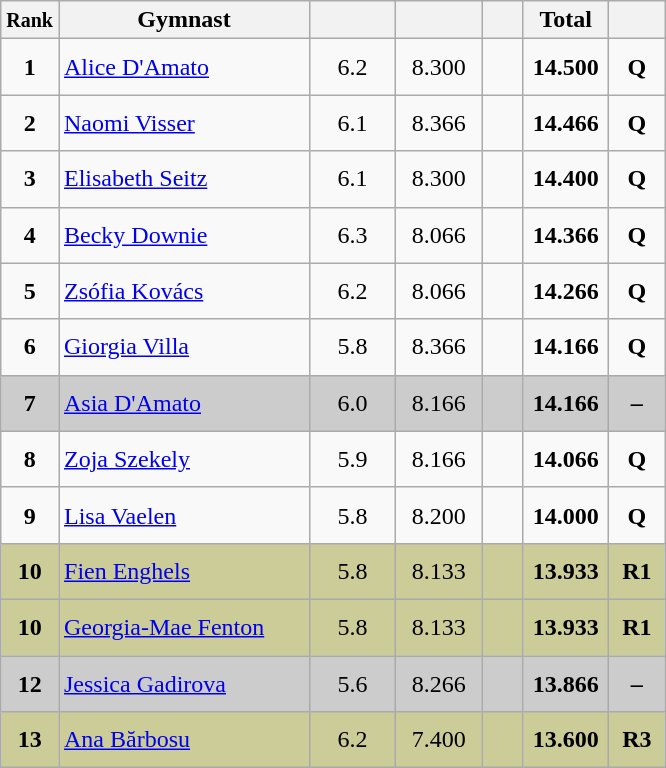<table style="text-align:center;" class="wikitable sortable">
<tr>
<th scope="col" style="width:15px;"><small>Rank</small></th>
<th scope="col" style="width:160px;">Gymnast</th>
<th scope="col" style="width:50px;"><small></small></th>
<th scope="col" style="width:50px;"><small></small></th>
<th scope="col" style="width:20px;"><small></small></th>
<th scope="col" style="width:50px;">Total</th>
<th scope="col" style="width:30px;"><small></small></th>
</tr>
<tr>
<td scope="row" style="text-align:center"><strong>1</strong></td>
<td style="height:30px; text-align:left;"> <a href='#'>Alice D'Amato</a></td>
<td>6.2</td>
<td>8.300</td>
<td></td>
<td><strong>14.500</strong></td>
<td><strong>Q</strong></td>
</tr>
<tr>
<td scope="row" style="text-align:center"><strong>2</strong></td>
<td style="height:30px; text-align:left;"> <a href='#'>Naomi Visser</a></td>
<td>6.1</td>
<td>8.366</td>
<td></td>
<td><strong>14.466</strong></td>
<td><strong>Q</strong></td>
</tr>
<tr>
<td scope="row" style="text-align:center"><strong>3</strong></td>
<td style="height:30px; text-align:left;"> <a href='#'>Elisabeth Seitz</a></td>
<td>6.1</td>
<td>8.300</td>
<td></td>
<td><strong>14.400</strong></td>
<td><strong>Q</strong></td>
</tr>
<tr>
<td scope="row" style="text-align:center"><strong>4</strong></td>
<td style="height:30px; text-align:left;"> <a href='#'>Becky Downie</a></td>
<td>6.3</td>
<td>8.066</td>
<td></td>
<td><strong>14.366</strong></td>
<td><strong>Q</strong></td>
</tr>
<tr>
<td scope="row" style="text-align:center"><strong>5</strong></td>
<td style="height:30px; text-align:left;"> <a href='#'>Zsófia Kovács</a></td>
<td>6.2</td>
<td>8.066</td>
<td></td>
<td><strong>14.266</strong></td>
<td><strong>Q</strong></td>
</tr>
<tr>
<td scope="row" style="text-align:center"><strong>6</strong></td>
<td style="height:30px; text-align:left;"> <a href='#'>Giorgia Villa</a></td>
<td>5.8</td>
<td>8.366</td>
<td></td>
<td><strong>14.166</strong></td>
<td><strong>Q</strong></td>
</tr>
<tr style="background:#cccccc;">
<td scope="row" style="text-align:center"><strong>7</strong></td>
<td style="height:30px; text-align:left;"> <a href='#'>Asia D'Amato</a></td>
<td>6.0</td>
<td>8.166</td>
<td></td>
<td><strong>14.166</strong></td>
<td><strong>–</strong></td>
</tr>
<tr>
<td scope="row" style="text-align:center"><strong>8</strong></td>
<td style="height:30px; text-align:left;"> <a href='#'>Zoja Szekely</a></td>
<td>5.9</td>
<td>8.166</td>
<td></td>
<td><strong>14.066</strong></td>
<td><strong>Q</strong></td>
</tr>
<tr>
<td scope="row" style="text-align:center"><strong>9</strong></td>
<td style="height:30px; text-align:left;"> <a href='#'>Lisa Vaelen</a></td>
<td>5.8</td>
<td>8.200</td>
<td></td>
<td><strong>14.000</strong></td>
<td><strong>Q</strong></td>
</tr>
<tr style="background:#cccc99;">
<td scope="row" style="text-align:center"><strong>10</strong></td>
<td style="height:30px; text-align:left;"> <a href='#'>Fien Enghels</a></td>
<td>5.8</td>
<td>8.133</td>
<td></td>
<td><strong>13.933</strong></td>
<td><strong>R1</strong></td>
</tr>
<tr style="background:#cccc99;">
<td scope="row" style="text-align:center"><strong>10</strong></td>
<td style="height:30px; text-align:left;"> <a href='#'>Georgia-Mae Fenton</a></td>
<td>5.8</td>
<td>8.133</td>
<td></td>
<td><strong>13.933</strong></td>
<td><strong>R1</strong></td>
</tr>
<tr style="background:#cccccc;">
<td scope="row" style="text-align:center"><strong>12</strong></td>
<td style="height:30px; text-align:left;"> <a href='#'>Jessica Gadirova</a></td>
<td>5.6</td>
<td>8.266</td>
<td></td>
<td><strong>13.866</strong></td>
<td><strong>–</strong></td>
</tr>
<tr style="background:#cccc99;">
<td scope="row" style="text-align:center"><strong>13</strong></td>
<td style="height:30px; text-align:left;"> <a href='#'>Ana Bărbosu</a></td>
<td>6.2</td>
<td>7.400</td>
<td></td>
<td><strong>13.600</strong></td>
<td><strong>R3</strong></td>
</tr>
</table>
